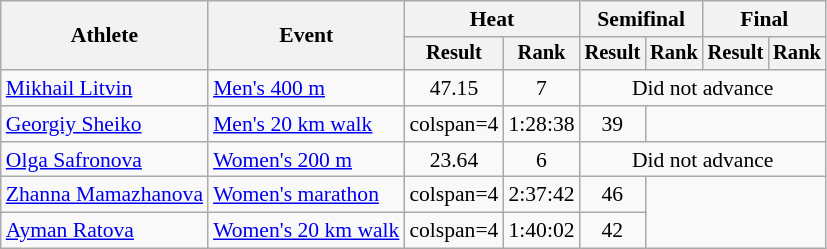<table class="wikitable" style="font-size:90%">
<tr>
<th rowspan="2">Athlete</th>
<th rowspan="2">Event</th>
<th colspan="2">Heat</th>
<th colspan="2">Semifinal</th>
<th colspan="2">Final</th>
</tr>
<tr style="font-size:95%">
<th>Result</th>
<th>Rank</th>
<th>Result</th>
<th>Rank</th>
<th>Result</th>
<th>Rank</th>
</tr>
<tr align=center>
<td align=left><a href='#'>Mikhail Litvin</a></td>
<td align=left><a href='#'>Men's 400 m</a></td>
<td>47.15</td>
<td>7</td>
<td colspan=4>Did not advance</td>
</tr>
<tr align=center>
<td align=left><a href='#'>Georgiy Sheiko</a></td>
<td align=left><a href='#'>Men's 20 km walk</a></td>
<td>colspan=4 </td>
<td>1:28:38</td>
<td>39</td>
</tr>
<tr align=center>
<td align=left><a href='#'>Olga Safronova</a></td>
<td align=left><a href='#'>Women's 200 m</a></td>
<td>23.64</td>
<td>6</td>
<td colspan=4>Did not advance</td>
</tr>
<tr align=center>
<td align=left><a href='#'>Zhanna Mamazhanova</a></td>
<td align=left><a href='#'>Women's marathon</a></td>
<td>colspan=4 </td>
<td>2:37:42</td>
<td>46</td>
</tr>
<tr align=center>
<td align=left><a href='#'>Ayman Ratova</a></td>
<td align=left><a href='#'>Women's 20 km walk</a></td>
<td>colspan=4 </td>
<td>1:40:02</td>
<td>42</td>
</tr>
</table>
